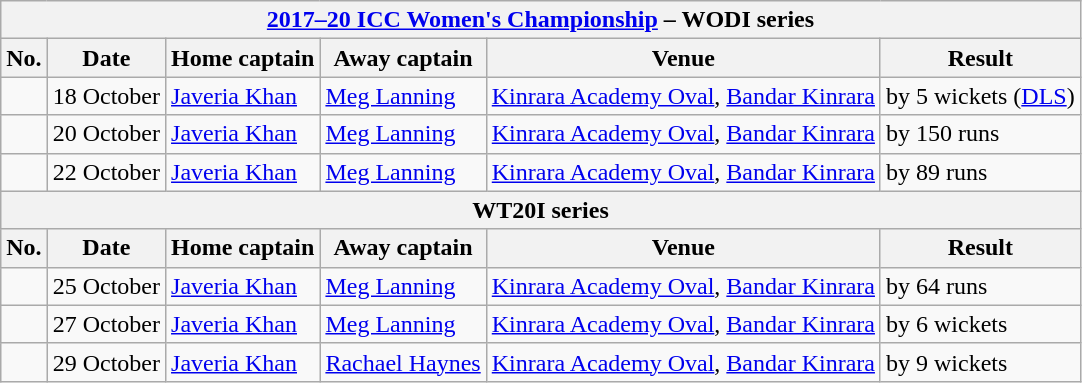<table class="wikitable">
<tr>
<th colspan="6"><a href='#'>2017–20 ICC Women's Championship</a> – WODI series</th>
</tr>
<tr>
<th>No.</th>
<th>Date</th>
<th>Home captain</th>
<th>Away captain</th>
<th>Venue</th>
<th>Result</th>
</tr>
<tr>
<td></td>
<td>18 October</td>
<td><a href='#'>Javeria Khan</a></td>
<td><a href='#'>Meg Lanning</a></td>
<td><a href='#'>Kinrara Academy Oval</a>, <a href='#'>Bandar Kinrara</a></td>
<td> by 5 wickets (<a href='#'>DLS</a>)</td>
</tr>
<tr>
<td></td>
<td>20 October</td>
<td><a href='#'>Javeria Khan</a></td>
<td><a href='#'>Meg Lanning</a></td>
<td><a href='#'>Kinrara Academy Oval</a>, <a href='#'>Bandar Kinrara</a></td>
<td> by 150 runs</td>
</tr>
<tr>
<td></td>
<td>22 October</td>
<td><a href='#'>Javeria Khan</a></td>
<td><a href='#'>Meg Lanning</a></td>
<td><a href='#'>Kinrara Academy Oval</a>, <a href='#'>Bandar Kinrara</a></td>
<td> by 89 runs</td>
</tr>
<tr>
<th colspan="6">WT20I series</th>
</tr>
<tr>
<th>No.</th>
<th>Date</th>
<th>Home captain</th>
<th>Away captain</th>
<th>Venue</th>
<th>Result</th>
</tr>
<tr>
<td></td>
<td>25 October</td>
<td><a href='#'>Javeria Khan</a></td>
<td><a href='#'>Meg Lanning</a></td>
<td><a href='#'>Kinrara Academy Oval</a>, <a href='#'>Bandar Kinrara</a></td>
<td> by 64 runs</td>
</tr>
<tr>
<td></td>
<td>27 October</td>
<td><a href='#'>Javeria Khan</a></td>
<td><a href='#'>Meg Lanning</a></td>
<td><a href='#'>Kinrara Academy Oval</a>, <a href='#'>Bandar Kinrara</a></td>
<td> by 6 wickets</td>
</tr>
<tr>
<td></td>
<td>29 October</td>
<td><a href='#'>Javeria Khan</a></td>
<td><a href='#'>Rachael Haynes</a></td>
<td><a href='#'>Kinrara Academy Oval</a>, <a href='#'>Bandar Kinrara</a></td>
<td> by 9 wickets</td>
</tr>
</table>
